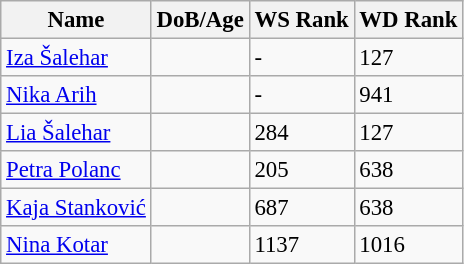<table class="wikitable" style="text-align: left; font-size:95%;">
<tr>
<th>Name</th>
<th>DoB/Age</th>
<th>WS Rank</th>
<th>WD Rank</th>
</tr>
<tr>
<td><a href='#'>Iza Šalehar</a></td>
<td></td>
<td>-</td>
<td>127</td>
</tr>
<tr>
<td><a href='#'>Nika Arih</a></td>
<td></td>
<td>-</td>
<td>941</td>
</tr>
<tr>
<td><a href='#'>Lia Šalehar</a></td>
<td></td>
<td>284</td>
<td>127</td>
</tr>
<tr>
<td><a href='#'>Petra Polanc</a></td>
<td></td>
<td>205</td>
<td>638</td>
</tr>
<tr>
<td><a href='#'>Kaja Stanković</a></td>
<td></td>
<td>687</td>
<td>638</td>
</tr>
<tr>
<td><a href='#'>Nina Kotar</a></td>
<td></td>
<td>1137</td>
<td>1016</td>
</tr>
</table>
